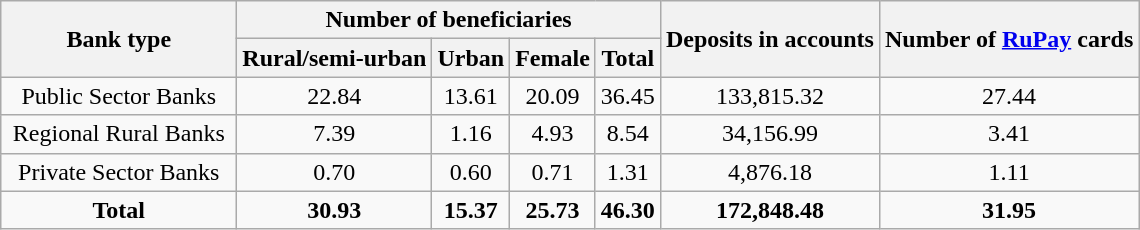<table class="wikitable">
<tr>
<th rowspan="2" style="width: 150px;">Bank type</th>
<th colspan="4" style="text-align: center;">Number of beneficiaries</th>
<th rowspan="2" style="text-align: center;" style="width: 150px;">Deposits in accounts</th>
<th rowspan="2" style="text-align: center;" style="width: 100px;">Number of <a href='#'>RuPay</a> cards</th>
</tr>
<tr>
<th>Rural/semi-urban</th>
<th>Urban</th>
<th>Female</th>
<th><strong>Total</strong></th>
</tr>
<tr style="text-align: center">
<td>Public Sector Banks</td>
<td>22.84</td>
<td>13.61</td>
<td>20.09</td>
<td>36.45</td>
<td>133,815.32</td>
<td>27.44</td>
</tr>
<tr style="text-align: center">
<td>Regional Rural Banks</td>
<td>7.39</td>
<td>1.16</td>
<td>4.93</td>
<td>8.54</td>
<td>34,156.99</td>
<td>3.41</td>
</tr>
<tr style="text-align: center">
<td>Private Sector Banks</td>
<td>0.70</td>
<td>0.60</td>
<td>0.71</td>
<td>1.31</td>
<td>4,876.18</td>
<td>1.11</td>
</tr>
<tr style="text-align: center">
<td><strong>Total</strong></td>
<td><strong>30.93</strong></td>
<td><strong>15.37</strong></td>
<td><strong>25.73</strong></td>
<td><strong>46.30</strong></td>
<td><strong>172,848.48</strong></td>
<td><strong>31.95</strong></td>
</tr>
</table>
